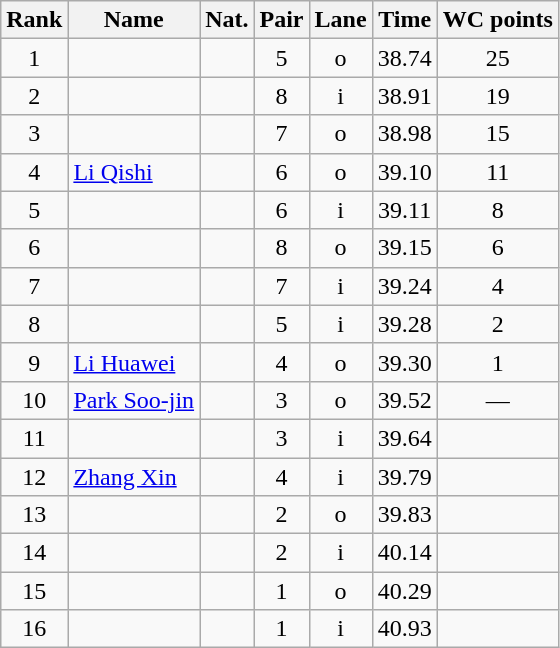<table class="wikitable sortable" style="text-align:center">
<tr>
<th>Rank</th>
<th>Name</th>
<th>Nat.</th>
<th>Pair</th>
<th>Lane</th>
<th>Time</th>
<th>WC points</th>
</tr>
<tr>
<td>1</td>
<td align=left></td>
<td></td>
<td>5</td>
<td>o</td>
<td>38.74</td>
<td>25</td>
</tr>
<tr>
<td>2</td>
<td align=left></td>
<td></td>
<td>8</td>
<td>i</td>
<td>38.91</td>
<td>19</td>
</tr>
<tr>
<td>3</td>
<td align=left></td>
<td></td>
<td>7</td>
<td>o</td>
<td>38.98</td>
<td>15</td>
</tr>
<tr>
<td>4</td>
<td align=left><a href='#'>Li Qishi</a></td>
<td></td>
<td>6</td>
<td>o</td>
<td>39.10</td>
<td>11</td>
</tr>
<tr>
<td>5</td>
<td align=left></td>
<td></td>
<td>6</td>
<td>i</td>
<td>39.11</td>
<td>8</td>
</tr>
<tr>
<td>6</td>
<td align=left></td>
<td></td>
<td>8</td>
<td>o</td>
<td>39.15</td>
<td>6</td>
</tr>
<tr>
<td>7</td>
<td align=left></td>
<td></td>
<td>7</td>
<td>i</td>
<td>39.24</td>
<td>4</td>
</tr>
<tr>
<td>8</td>
<td align=left></td>
<td></td>
<td>5</td>
<td>i</td>
<td>39.28</td>
<td>2</td>
</tr>
<tr>
<td>9</td>
<td align=left><a href='#'>Li Huawei</a></td>
<td></td>
<td>4</td>
<td>o</td>
<td>39.30</td>
<td>1</td>
</tr>
<tr>
<td>10</td>
<td align=left><a href='#'>Park Soo-jin</a></td>
<td></td>
<td>3</td>
<td>o</td>
<td>39.52</td>
<td>—</td>
</tr>
<tr>
<td>11</td>
<td align=left></td>
<td></td>
<td>3</td>
<td>i</td>
<td>39.64</td>
<td></td>
</tr>
<tr>
<td>12</td>
<td align=left><a href='#'>Zhang Xin</a></td>
<td></td>
<td>4</td>
<td>i</td>
<td>39.79</td>
<td></td>
</tr>
<tr>
<td>13</td>
<td align=left></td>
<td></td>
<td>2</td>
<td>o</td>
<td>39.83</td>
<td></td>
</tr>
<tr>
<td>14</td>
<td align=left></td>
<td></td>
<td>2</td>
<td>i</td>
<td>40.14</td>
<td></td>
</tr>
<tr>
<td>15</td>
<td align=left></td>
<td></td>
<td>1</td>
<td>o</td>
<td>40.29</td>
<td></td>
</tr>
<tr>
<td>16</td>
<td align=left></td>
<td></td>
<td>1</td>
<td>i</td>
<td>40.93</td>
<td></td>
</tr>
</table>
